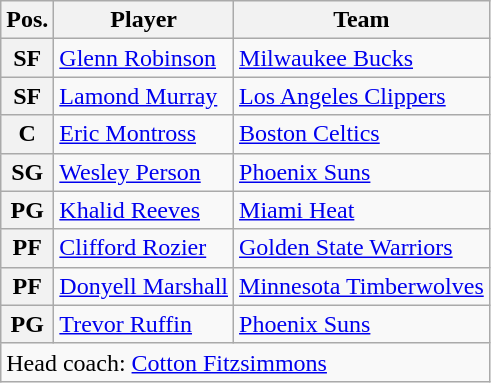<table class="wikitable">
<tr>
<th>Pos.</th>
<th>Player</th>
<th>Team</th>
</tr>
<tr>
<th>SF</th>
<td><a href='#'>Glenn Robinson</a></td>
<td><a href='#'>Milwaukee Bucks</a></td>
</tr>
<tr>
<th>SF</th>
<td><a href='#'>Lamond Murray</a></td>
<td><a href='#'>Los Angeles Clippers</a></td>
</tr>
<tr>
<th>C</th>
<td><a href='#'>Eric Montross</a></td>
<td><a href='#'>Boston Celtics</a></td>
</tr>
<tr>
<th>SG</th>
<td><a href='#'>Wesley Person</a></td>
<td><a href='#'>Phoenix Suns</a></td>
</tr>
<tr>
<th>PG</th>
<td><a href='#'>Khalid Reeves</a></td>
<td><a href='#'>Miami Heat</a></td>
</tr>
<tr>
<th>PF</th>
<td><a href='#'>Clifford Rozier</a></td>
<td><a href='#'>Golden State Warriors</a></td>
</tr>
<tr>
<th>PF</th>
<td><a href='#'>Donyell Marshall</a></td>
<td><a href='#'>Minnesota Timberwolves</a></td>
</tr>
<tr>
<th>PG</th>
<td><a href='#'>Trevor Ruffin</a></td>
<td><a href='#'>Phoenix Suns</a></td>
</tr>
<tr>
<td colspan="3">Head coach: <a href='#'>Cotton Fitzsimmons</a></td>
</tr>
</table>
